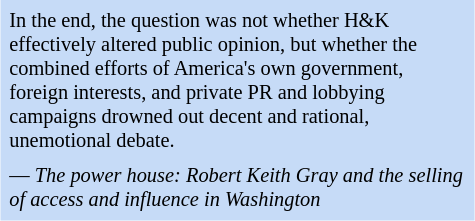<table class="toccolours" style="float: right; margin-left: 1em; margin-right: 2em; font-size: 85%; background:#c6dbf7; color:black; width:25em; max-width: 25%;" cellspacing="5">
<tr>
<td style="text-align: left;">In the end, the question was not whether H&K effectively altered public opinion, but whether the combined efforts of America's own government, foreign interests, and private PR and lobbying campaigns drowned out decent and rational, unemotional debate.</td>
</tr>
<tr>
<td style="text-align: left;">— <em>The power house: Robert Keith Gray and the selling of access and influence in Washington</em></td>
</tr>
</table>
